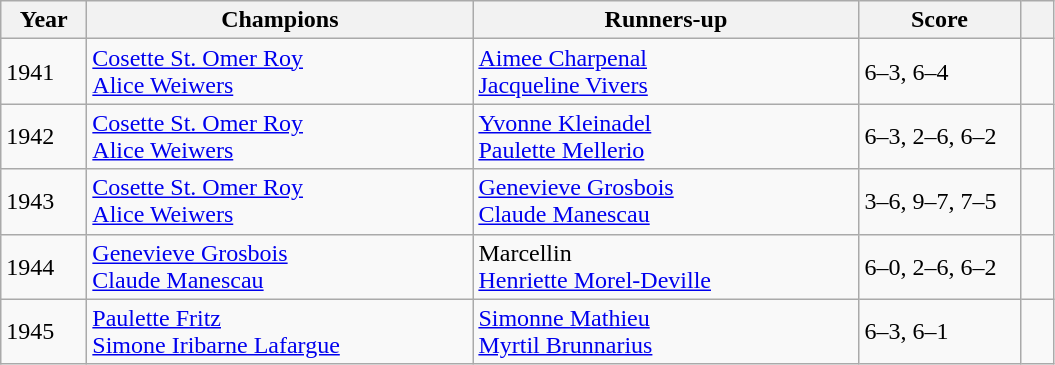<table class="wikitable">
<tr>
<th width=50>Year</th>
<th width=250>Champions</th>
<th width=250>Runners-up</th>
<th width=100>Score</th>
<th style="width:15px" class="unsortable"></th>
</tr>
<tr>
<td>1941</td>
<td> <a href='#'>Cosette St. Omer Roy</a>  <br>  <a href='#'>Alice Weiwers</a></td>
<td> <a href='#'>Aimee Charpenal</a> <br>  <a href='#'>Jacqueline Vivers</a></td>
<td>6–3, 6–4</td>
</tr>
<tr>
<td>1942</td>
<td> <a href='#'>Cosette St. Omer Roy</a>  <br>  <a href='#'>Alice Weiwers</a></td>
<td> <a href='#'>Yvonne Kleinadel</a> <br>  <a href='#'>Paulette Mellerio</a></td>
<td>6–3, 2–6, 6–2</td>
<td></td>
</tr>
<tr>
<td>1943</td>
<td> <a href='#'>Cosette St. Omer Roy</a>  <br>  <a href='#'>Alice Weiwers</a></td>
<td> <a href='#'>Genevieve Grosbois</a> <br>  <a href='#'>Claude Manescau</a></td>
<td>3–6, 9–7, 7–5</td>
<td></td>
</tr>
<tr>
<td>1944</td>
<td> <a href='#'>Genevieve Grosbois</a>  <br>  <a href='#'>Claude Manescau</a></td>
<td>Marcellin <br>  <a href='#'>Henriette Morel-Deville</a></td>
<td>6–0, 2–6, 6–2</td>
<td></td>
</tr>
<tr>
<td>1945</td>
<td> <a href='#'>Paulette Fritz</a> <br>  <a href='#'>Simone Iribarne Lafargue</a></td>
<td> <a href='#'>Simonne Mathieu</a> <br>  <a href='#'>Myrtil Brunnarius</a></td>
<td>6–3, 6–1</td>
<td></td>
</tr>
</table>
